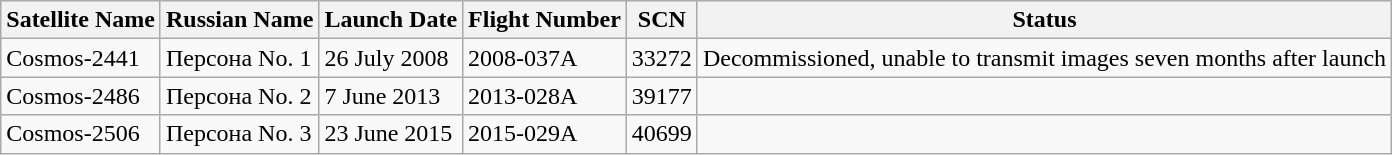<table class="wikitable">
<tr>
<th>Satellite Name</th>
<th>Russian Name</th>
<th>Launch Date</th>
<th>Flight Number</th>
<th>SCN</th>
<th>Status</th>
</tr>
<tr>
<td>Cosmos-2441</td>
<td>Персона No. 1</td>
<td>26 July 2008</td>
<td>2008-037A</td>
<td>33272</td>
<td>Decommissioned, unable to transmit images seven months after launch</td>
</tr>
<tr>
<td>Cosmos-2486</td>
<td>Персона No. 2</td>
<td>7 June 2013</td>
<td>2013-028A</td>
<td>39177</td>
<td></td>
</tr>
<tr>
<td>Cosmos-2506</td>
<td>Персона No. 3</td>
<td>23 June 2015</td>
<td>2015-029A</td>
<td>40699</td>
<td></td>
</tr>
</table>
